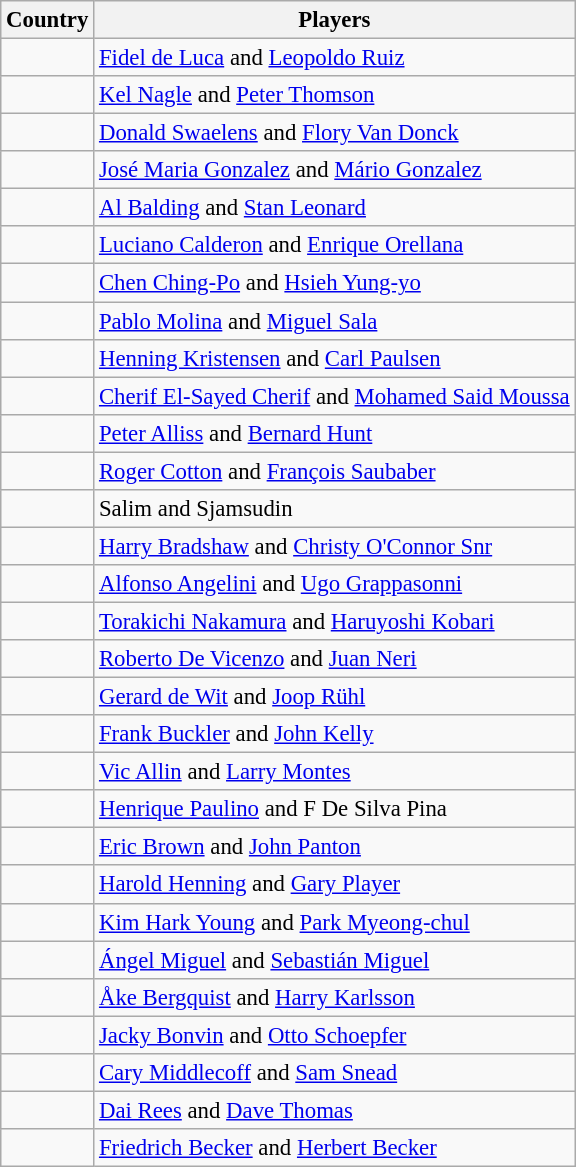<table class="wikitable" style="font-size:95%;">
<tr>
<th>Country</th>
<th>Players</th>
</tr>
<tr>
<td></td>
<td><a href='#'>Fidel de Luca</a> and <a href='#'>Leopoldo Ruiz</a></td>
</tr>
<tr>
<td></td>
<td><a href='#'>Kel Nagle</a> and <a href='#'>Peter Thomson</a></td>
</tr>
<tr>
<td></td>
<td><a href='#'>Donald Swaelens</a> and <a href='#'>Flory Van Donck</a></td>
</tr>
<tr>
<td></td>
<td><a href='#'>José Maria Gonzalez</a> and <a href='#'>Mário Gonzalez</a></td>
</tr>
<tr>
<td></td>
<td><a href='#'>Al Balding</a> and <a href='#'>Stan Leonard</a></td>
</tr>
<tr>
<td></td>
<td><a href='#'>Luciano Calderon</a> and <a href='#'>Enrique Orellana</a></td>
</tr>
<tr>
<td></td>
<td><a href='#'>Chen Ching-Po</a> and <a href='#'>Hsieh Yung-yo</a></td>
</tr>
<tr>
<td></td>
<td><a href='#'>Pablo Molina</a> and <a href='#'>Miguel Sala</a></td>
</tr>
<tr>
<td></td>
<td><a href='#'>Henning Kristensen</a> and <a href='#'>Carl Paulsen</a></td>
</tr>
<tr>
<td></td>
<td><a href='#'>Cherif El-Sayed Cherif</a> and <a href='#'>Mohamed Said Moussa</a></td>
</tr>
<tr>
<td></td>
<td><a href='#'>Peter Alliss</a> and <a href='#'>Bernard Hunt</a></td>
</tr>
<tr>
<td></td>
<td><a href='#'>Roger Cotton</a> and <a href='#'>François Saubaber</a></td>
</tr>
<tr>
<td></td>
<td>Salim and Sjamsudin</td>
</tr>
<tr>
<td></td>
<td><a href='#'>Harry Bradshaw</a> and <a href='#'>Christy O'Connor Snr</a></td>
</tr>
<tr>
<td></td>
<td><a href='#'>Alfonso Angelini</a> and <a href='#'>Ugo Grappasonni</a></td>
</tr>
<tr>
<td></td>
<td><a href='#'>Torakichi Nakamura</a> and <a href='#'>Haruyoshi Kobari</a></td>
</tr>
<tr>
<td></td>
<td><a href='#'>Roberto De Vicenzo</a> and <a href='#'>Juan Neri</a></td>
</tr>
<tr>
<td></td>
<td><a href='#'>Gerard de Wit</a> and <a href='#'>Joop Rühl</a></td>
</tr>
<tr>
<td></td>
<td><a href='#'>Frank Buckler</a> and <a href='#'>John Kelly</a></td>
</tr>
<tr>
<td></td>
<td><a href='#'>Vic Allin</a> and <a href='#'>Larry Montes</a></td>
</tr>
<tr>
<td></td>
<td><a href='#'>Henrique Paulino</a> and F De Silva Pina</td>
</tr>
<tr>
<td></td>
<td><a href='#'>Eric Brown</a> and <a href='#'>John Panton</a></td>
</tr>
<tr>
<td></td>
<td><a href='#'>Harold Henning</a> and <a href='#'>Gary Player</a></td>
</tr>
<tr>
<td></td>
<td><a href='#'>Kim Hark Young</a> and <a href='#'>Park Myeong-chul</a></td>
</tr>
<tr>
<td></td>
<td><a href='#'>Ángel Miguel</a> and <a href='#'>Sebastián Miguel</a></td>
</tr>
<tr>
<td></td>
<td><a href='#'>Åke Bergquist</a> and <a href='#'>Harry Karlsson</a></td>
</tr>
<tr>
<td></td>
<td><a href='#'>Jacky Bonvin</a> and <a href='#'>Otto Schoepfer</a></td>
</tr>
<tr>
<td></td>
<td><a href='#'>Cary Middlecoff</a> and <a href='#'>Sam Snead</a></td>
</tr>
<tr>
<td></td>
<td><a href='#'>Dai Rees</a> and <a href='#'>Dave Thomas</a></td>
</tr>
<tr>
<td></td>
<td><a href='#'>Friedrich Becker</a> and <a href='#'>Herbert Becker</a></td>
</tr>
</table>
